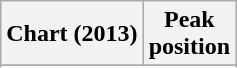<table class="wikitable sortable plainrowheaders" style="text-align:center">
<tr>
<th scope="col">Chart (2013)</th>
<th scope="col">Peak<br> position</th>
</tr>
<tr>
</tr>
<tr>
</tr>
<tr>
</tr>
<tr>
</tr>
</table>
